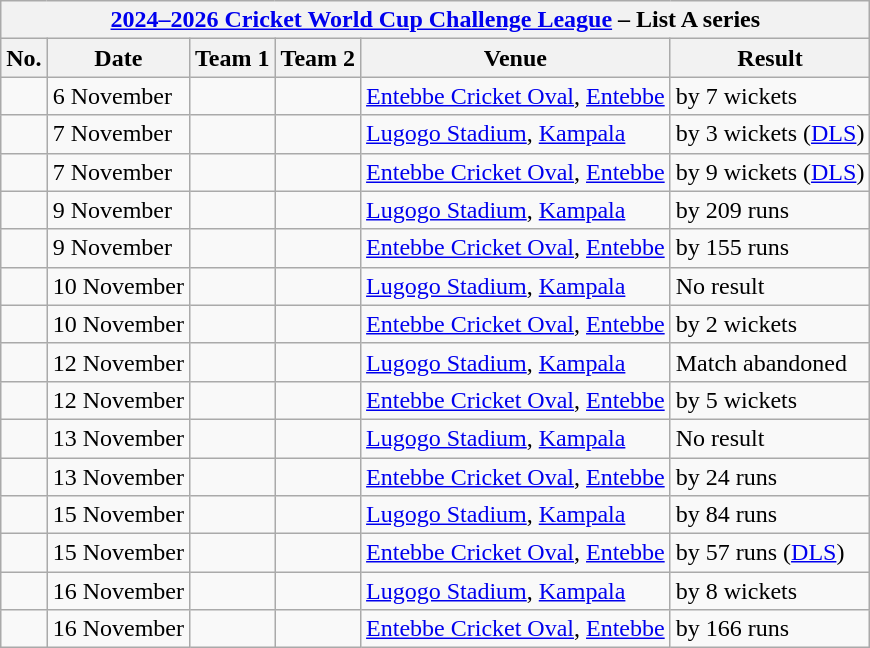<table class="wikitable">
<tr>
<th colspan="7"><a href='#'>2024–2026 Cricket World Cup Challenge League</a> – List A series</th>
</tr>
<tr>
<th>No.</th>
<th>Date</th>
<th>Team 1</th>
<th>Team 2</th>
<th>Venue</th>
<th>Result</th>
</tr>
<tr>
<td></td>
<td>6 November</td>
<td></td>
<td></td>
<td><a href='#'>Entebbe Cricket Oval</a>, <a href='#'>Entebbe</a></td>
<td> by 7 wickets</td>
</tr>
<tr>
<td></td>
<td>7 November</td>
<td></td>
<td></td>
<td><a href='#'>Lugogo Stadium</a>, <a href='#'>Kampala</a></td>
<td> by 3 wickets (<a href='#'>DLS</a>)</td>
</tr>
<tr>
<td></td>
<td>7 November</td>
<td></td>
<td></td>
<td><a href='#'>Entebbe Cricket Oval</a>, <a href='#'>Entebbe</a></td>
<td> by 9 wickets (<a href='#'>DLS</a>)</td>
</tr>
<tr>
<td></td>
<td>9 November</td>
<td></td>
<td></td>
<td><a href='#'>Lugogo Stadium</a>, <a href='#'>Kampala</a></td>
<td> by 209 runs</td>
</tr>
<tr>
<td></td>
<td>9 November</td>
<td></td>
<td></td>
<td><a href='#'>Entebbe Cricket Oval</a>, <a href='#'>Entebbe</a></td>
<td> by 155 runs</td>
</tr>
<tr>
<td></td>
<td>10 November</td>
<td></td>
<td></td>
<td><a href='#'>Lugogo Stadium</a>, <a href='#'>Kampala</a></td>
<td>No result</td>
</tr>
<tr>
<td></td>
<td>10 November</td>
<td></td>
<td></td>
<td><a href='#'>Entebbe Cricket Oval</a>, <a href='#'>Entebbe</a></td>
<td> by 2 wickets</td>
</tr>
<tr>
<td></td>
<td>12 November</td>
<td></td>
<td></td>
<td><a href='#'>Lugogo Stadium</a>, <a href='#'>Kampala</a></td>
<td>Match abandoned</td>
</tr>
<tr>
<td></td>
<td>12 November</td>
<td></td>
<td></td>
<td><a href='#'>Entebbe Cricket Oval</a>, <a href='#'>Entebbe</a></td>
<td> by 5 wickets</td>
</tr>
<tr>
<td></td>
<td>13 November</td>
<td></td>
<td></td>
<td><a href='#'>Lugogo Stadium</a>, <a href='#'>Kampala</a></td>
<td>No result</td>
</tr>
<tr>
<td></td>
<td>13 November</td>
<td></td>
<td></td>
<td><a href='#'>Entebbe Cricket Oval</a>, <a href='#'>Entebbe</a></td>
<td> by 24 runs</td>
</tr>
<tr>
<td></td>
<td>15 November</td>
<td></td>
<td></td>
<td><a href='#'>Lugogo Stadium</a>, <a href='#'>Kampala</a></td>
<td> by 84 runs</td>
</tr>
<tr>
<td></td>
<td>15 November</td>
<td></td>
<td></td>
<td><a href='#'>Entebbe Cricket Oval</a>, <a href='#'>Entebbe</a></td>
<td> by 57 runs (<a href='#'>DLS</a>)</td>
</tr>
<tr>
<td></td>
<td>16 November</td>
<td></td>
<td></td>
<td><a href='#'>Lugogo Stadium</a>, <a href='#'>Kampala</a></td>
<td> by 8 wickets</td>
</tr>
<tr>
<td></td>
<td>16 November</td>
<td></td>
<td></td>
<td><a href='#'>Entebbe Cricket Oval</a>, <a href='#'>Entebbe</a></td>
<td> by 166 runs</td>
</tr>
</table>
